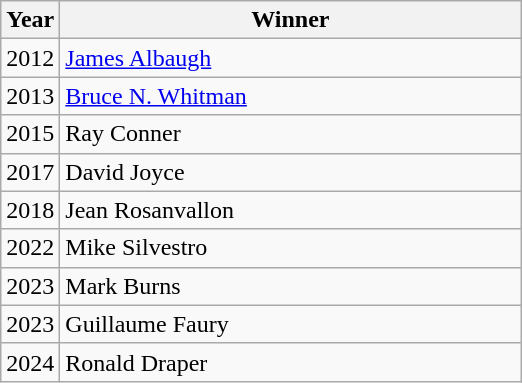<table class="wikitable" style="text-align:left">
<tr>
<th style="width:20px;">Year</th>
<th style="width:300px;">Winner</th>
</tr>
<tr>
<td>2012</td>
<td><a href='#'>James Albaugh</a></td>
</tr>
<tr>
<td>2013</td>
<td><a href='#'>Bruce N. Whitman</a></td>
</tr>
<tr>
<td>2015</td>
<td>Ray Conner</td>
</tr>
<tr>
<td>2017</td>
<td>David Joyce</td>
</tr>
<tr>
<td>2018</td>
<td>Jean Rosanvallon</td>
</tr>
<tr>
<td>2022</td>
<td>Mike Silvestro</td>
</tr>
<tr>
<td>2023</td>
<td>Mark Burns</td>
</tr>
<tr>
<td>2023</td>
<td>Guillaume Faury</td>
</tr>
<tr>
<td>2024</td>
<td>Ronald Draper</td>
</tr>
</table>
